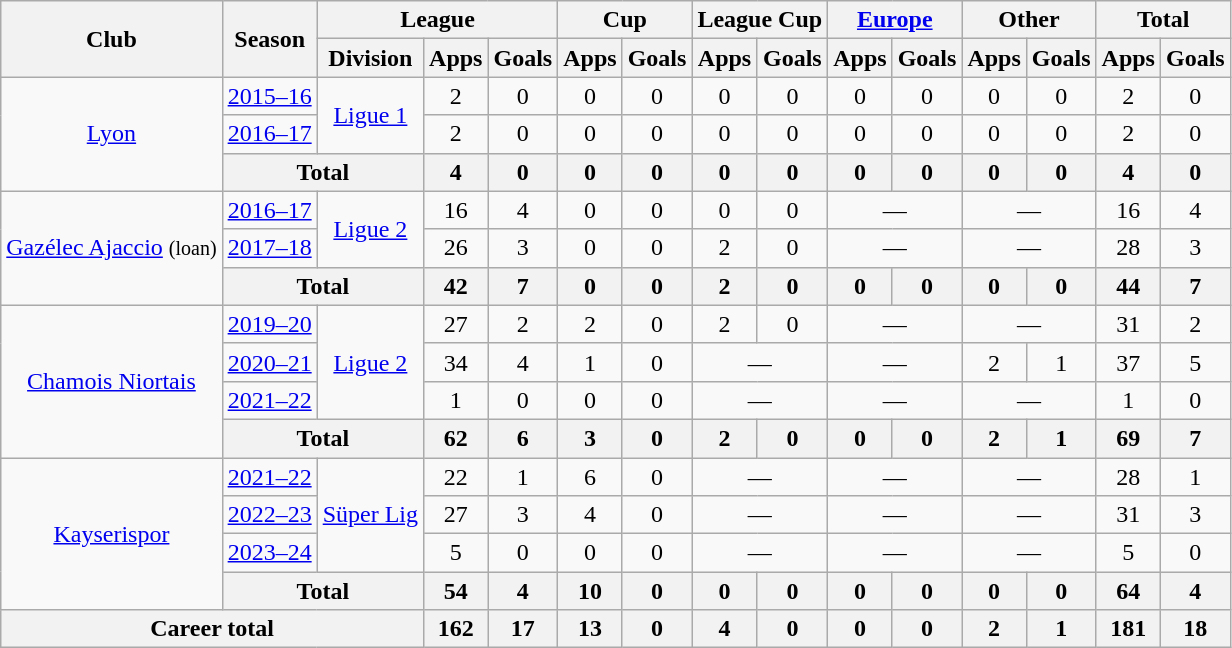<table class="wikitable" style="text-align: center">
<tr>
<th rowspan="2">Club</th>
<th rowspan="2">Season</th>
<th colspan="3">League</th>
<th colspan="2">Cup</th>
<th colspan="2">League Cup</th>
<th colspan="2"><a href='#'>Europe</a></th>
<th colspan="2">Other</th>
<th colspan="2">Total</th>
</tr>
<tr>
<th>Division</th>
<th>Apps</th>
<th>Goals</th>
<th>Apps</th>
<th>Goals</th>
<th>Apps</th>
<th>Goals</th>
<th>Apps</th>
<th>Goals</th>
<th>Apps</th>
<th>Goals</th>
<th>Apps</th>
<th>Goals</th>
</tr>
<tr>
<td rowspan="3"><a href='#'>Lyon</a></td>
<td><a href='#'>2015–16</a></td>
<td rowspan="2"><a href='#'>Ligue 1</a></td>
<td>2</td>
<td>0</td>
<td>0</td>
<td>0</td>
<td>0</td>
<td>0</td>
<td>0</td>
<td>0</td>
<td>0</td>
<td>0</td>
<td>2</td>
<td>0</td>
</tr>
<tr>
<td><a href='#'>2016–17</a></td>
<td>2</td>
<td>0</td>
<td>0</td>
<td>0</td>
<td>0</td>
<td>0</td>
<td>0</td>
<td>0</td>
<td>0</td>
<td>0</td>
<td>2</td>
<td>0</td>
</tr>
<tr>
<th colspan="2">Total</th>
<th>4</th>
<th>0</th>
<th>0</th>
<th>0</th>
<th>0</th>
<th>0</th>
<th>0</th>
<th>0</th>
<th>0</th>
<th>0</th>
<th>4</th>
<th>0</th>
</tr>
<tr>
<td rowspan="3"><a href='#'>Gazélec Ajaccio</a> <small>(loan)</small></td>
<td><a href='#'>2016–17</a></td>
<td rowspan="2"><a href='#'>Ligue 2</a></td>
<td>16</td>
<td>4</td>
<td>0</td>
<td>0</td>
<td>0</td>
<td>0</td>
<td colspan="2">—</td>
<td colspan="2">—</td>
<td>16</td>
<td>4</td>
</tr>
<tr>
<td><a href='#'>2017–18</a></td>
<td>26</td>
<td>3</td>
<td>0</td>
<td>0</td>
<td>2</td>
<td>0</td>
<td colspan="2">—</td>
<td colspan="2">—</td>
<td>28</td>
<td>3</td>
</tr>
<tr>
<th colspan="2">Total</th>
<th>42</th>
<th>7</th>
<th>0</th>
<th>0</th>
<th>2</th>
<th>0</th>
<th>0</th>
<th>0</th>
<th>0</th>
<th>0</th>
<th>44</th>
<th>7</th>
</tr>
<tr>
<td rowspan=4><a href='#'>Chamois Niortais</a></td>
<td><a href='#'>2019–20</a></td>
<td rowspan=3><a href='#'>Ligue 2</a></td>
<td>27</td>
<td>2</td>
<td>2</td>
<td>0</td>
<td>2</td>
<td>0</td>
<td colspan="2">—</td>
<td colspan="2">—</td>
<td>31</td>
<td>2</td>
</tr>
<tr>
<td><a href='#'>2020–21</a></td>
<td>34</td>
<td>4</td>
<td>1</td>
<td>0</td>
<td colspan=2>—</td>
<td colspan="2">—</td>
<td>2</td>
<td>1</td>
<td>37</td>
<td>5</td>
</tr>
<tr>
<td><a href='#'>2021–22</a></td>
<td>1</td>
<td>0</td>
<td>0</td>
<td>0</td>
<td colspan=2>—</td>
<td colspan="2">—</td>
<td colspan="2">—</td>
<td>1</td>
<td>0</td>
</tr>
<tr>
<th colspan="2">Total</th>
<th>62</th>
<th>6</th>
<th>3</th>
<th>0</th>
<th>2</th>
<th>0</th>
<th>0</th>
<th>0</th>
<th>2</th>
<th>1</th>
<th>69</th>
<th>7</th>
</tr>
<tr>
<td rowspan="4"><a href='#'>Kayserispor</a></td>
<td><a href='#'>2021–22</a></td>
<td rowspan="3"><a href='#'>Süper Lig</a></td>
<td>22</td>
<td>1</td>
<td>6</td>
<td>0</td>
<td colspan="2">—</td>
<td colspan="2">—</td>
<td colspan="2">—</td>
<td>28</td>
<td>1</td>
</tr>
<tr>
<td><a href='#'>2022–23</a></td>
<td>27</td>
<td>3</td>
<td>4</td>
<td>0</td>
<td colspan="2">—</td>
<td colspan="2">—</td>
<td colspan="2">—</td>
<td>31</td>
<td>3</td>
</tr>
<tr>
<td><a href='#'>2023–24</a></td>
<td>5</td>
<td>0</td>
<td>0</td>
<td>0</td>
<td colspan="2">—</td>
<td colspan="2">—</td>
<td colspan="2">—</td>
<td>5</td>
<td>0</td>
</tr>
<tr>
<th colspan="2">Total</th>
<th>54</th>
<th>4</th>
<th>10</th>
<th>0</th>
<th>0</th>
<th>0</th>
<th>0</th>
<th>0</th>
<th>0</th>
<th>0</th>
<th>64</th>
<th>4</th>
</tr>
<tr>
<th colspan="3">Career total</th>
<th>162</th>
<th>17</th>
<th>13</th>
<th>0</th>
<th>4</th>
<th>0</th>
<th>0</th>
<th>0</th>
<th>2</th>
<th>1</th>
<th>181</th>
<th>18</th>
</tr>
</table>
